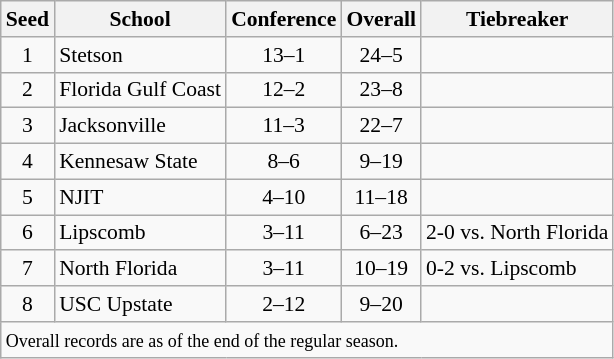<table class="wikitable" style="white-space:nowrap; font-size:90%;">
<tr>
<th>Seed</th>
<th>School</th>
<th>Conference</th>
<th>Overall</th>
<th>Tiebreaker</th>
</tr>
<tr>
<td align=center>1</td>
<td>Stetson</td>
<td align=center>13–1</td>
<td align=center>24–5</td>
<td></td>
</tr>
<tr>
<td align=center>2</td>
<td>Florida Gulf Coast</td>
<td align=center>12–2</td>
<td align=center>23–8</td>
<td></td>
</tr>
<tr>
<td align=center>3</td>
<td>Jacksonville</td>
<td align=center>11–3</td>
<td align=center>22–7</td>
<td></td>
</tr>
<tr>
<td align=center>4</td>
<td>Kennesaw State</td>
<td align=center>8–6</td>
<td align=center>9–19</td>
<td></td>
</tr>
<tr>
<td align=center>5</td>
<td>NJIT</td>
<td align=center>4–10</td>
<td align=center>11–18</td>
<td></td>
</tr>
<tr>
<td align=center>6</td>
<td>Lipscomb</td>
<td align=center>3–11</td>
<td align=center>6–23</td>
<td>2-0 vs. North Florida</td>
</tr>
<tr>
<td align=center>7</td>
<td>North Florida</td>
<td align=center>3–11</td>
<td align=center>10–19</td>
<td>0-2 vs. Lipscomb</td>
</tr>
<tr>
<td align=center>8</td>
<td>USC Upstate</td>
<td align=center>2–12</td>
<td align=center>9–20</td>
<td></td>
</tr>
<tr>
<td colspan=5 align=left><small>Overall records are as of the end of the regular season.</small></td>
</tr>
</table>
